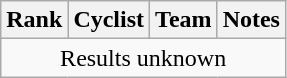<table class="wikitable sortable" style="text-align:center;">
<tr>
<th>Rank</th>
<th class="unsortable">Cyclist</th>
<th>Team</th>
<th class="unsortable">Notes</th>
</tr>
<tr>
<td colspan=4>Results unknown</td>
</tr>
</table>
